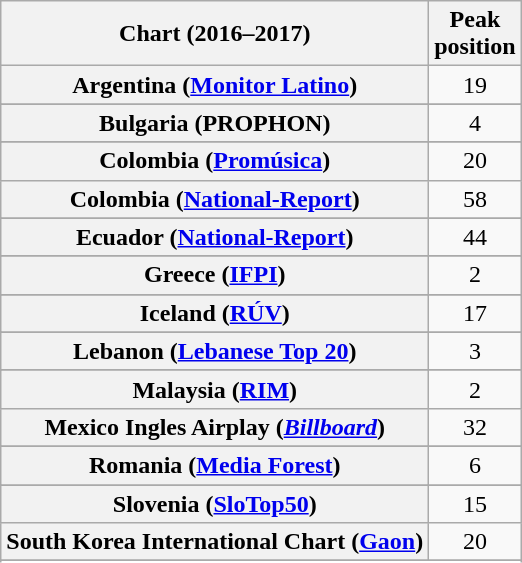<table class="wikitable sortable plainrowheaders" style="text-align:center">
<tr>
<th scope="col">Chart (2016–2017)</th>
<th scope="col">Peak<br> position</th>
</tr>
<tr>
<th scope="row">Argentina (<a href='#'>Monitor Latino</a>)</th>
<td>19</td>
</tr>
<tr>
</tr>
<tr>
</tr>
<tr>
</tr>
<tr>
</tr>
<tr>
<th scope="row">Bulgaria (PROPHON)</th>
<td>4</td>
</tr>
<tr>
</tr>
<tr>
</tr>
<tr>
</tr>
<tr>
</tr>
<tr>
</tr>
<tr>
<th scope="row">Colombia (<a href='#'>Promúsica</a>)</th>
<td>20</td>
</tr>
<tr>
<th scope="row">Colombia (<a href='#'>National-Report</a>)</th>
<td>58</td>
</tr>
<tr>
</tr>
<tr>
</tr>
<tr>
</tr>
<tr>
<th scope="row">Ecuador (<a href='#'>National-Report</a>)</th>
<td>44</td>
</tr>
<tr>
</tr>
<tr>
</tr>
<tr>
</tr>
<tr>
</tr>
<tr>
<th scope="row">Greece (<a href='#'>IFPI</a>)</th>
<td style="text-align:center;">2</td>
</tr>
<tr>
</tr>
<tr>
</tr>
<tr>
<th scope="row">Iceland (<a href='#'>RÚV</a>)</th>
<td>17</td>
</tr>
<tr>
</tr>
<tr>
</tr>
<tr>
</tr>
<tr>
<th scope="row">Lebanon (<a href='#'>Lebanese Top 20</a>)</th>
<td>3</td>
</tr>
<tr>
</tr>
<tr>
<th scope="row">Malaysia (<a href='#'>RIM</a>)</th>
<td>2</td>
</tr>
<tr>
<th scope="row">Mexico Ingles Airplay (<em><a href='#'>Billboard</a></em>)</th>
<td>32</td>
</tr>
<tr>
</tr>
<tr>
</tr>
<tr>
</tr>
<tr>
</tr>
<tr>
</tr>
<tr>
</tr>
<tr>
</tr>
<tr>
<th scope="row">Romania (<a href='#'>Media Forest</a>)</th>
<td>6</td>
</tr>
<tr>
</tr>
<tr>
</tr>
<tr>
</tr>
<tr>
<th scope="row">Slovenia (<a href='#'>SloTop50</a>)</th>
<td>15</td>
</tr>
<tr>
<th scope="row">South Korea International Chart (<a href='#'>Gaon</a>)</th>
<td>20</td>
</tr>
<tr>
</tr>
<tr>
</tr>
<tr>
</tr>
<tr>
</tr>
<tr>
</tr>
<tr>
</tr>
<tr>
</tr>
<tr>
</tr>
<tr>
</tr>
<tr>
</tr>
<tr>
</tr>
</table>
